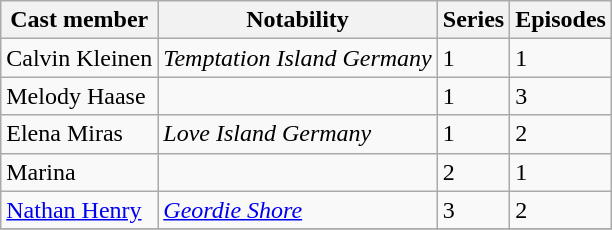<table class="wikitable">
<tr>
<th>Cast member</th>
<th>Notability</th>
<th>Series</th>
<th>Episodes</th>
</tr>
<tr>
<td>Calvin Kleinen</td>
<td><em>Temptation Island Germany</em></td>
<td>1</td>
<td>1</td>
</tr>
<tr>
<td>Melody Haase</td>
<td></td>
<td>1</td>
<td>3</td>
</tr>
<tr>
<td>Elena Miras</td>
<td><em>Love Island Germany</em></td>
<td>1</td>
<td>2</td>
</tr>
<tr>
<td>Marina</td>
<td></td>
<td>2</td>
<td>1</td>
</tr>
<tr>
<td><a href='#'>Nathan Henry</a></td>
<td><em><a href='#'>Geordie Shore</a></em></td>
<td>3</td>
<td>2</td>
</tr>
<tr>
</tr>
</table>
